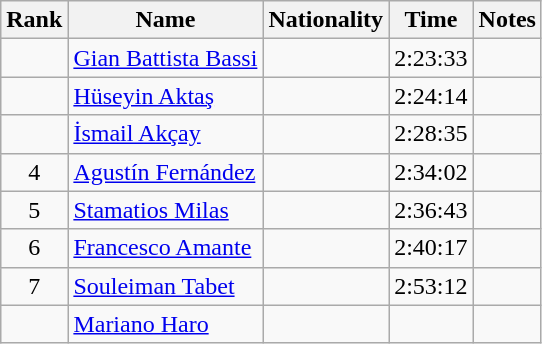<table class="wikitable sortable" style="text-align:center">
<tr>
<th>Rank</th>
<th>Name</th>
<th>Nationality</th>
<th>Time</th>
<th>Notes</th>
</tr>
<tr>
<td></td>
<td align=left><a href='#'>Gian Battista Bassi</a></td>
<td align=left></td>
<td>2:23:33</td>
<td></td>
</tr>
<tr>
<td></td>
<td align=left><a href='#'>Hüseyin Aktaş</a></td>
<td align=left></td>
<td>2:24:14</td>
<td></td>
</tr>
<tr>
<td></td>
<td align=left><a href='#'>İsmail Akçay</a></td>
<td align=left></td>
<td>2:28:35</td>
<td></td>
</tr>
<tr>
<td>4</td>
<td align=left><a href='#'>Agustín Fernández</a></td>
<td align=left></td>
<td>2:34:02</td>
<td></td>
</tr>
<tr>
<td>5</td>
<td align=left><a href='#'>Stamatios Milas</a></td>
<td align=left></td>
<td>2:36:43</td>
<td></td>
</tr>
<tr>
<td>6</td>
<td align=left><a href='#'>Francesco Amante</a></td>
<td align=left></td>
<td>2:40:17</td>
<td></td>
</tr>
<tr>
<td>7</td>
<td align=left><a href='#'>Souleiman Tabet</a></td>
<td align=left></td>
<td>2:53:12</td>
<td></td>
</tr>
<tr>
<td></td>
<td align=left><a href='#'>Mariano Haro</a></td>
<td align=left></td>
<td></td>
<td></td>
</tr>
</table>
